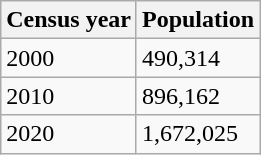<table class="wikitable">
<tr>
<th>Census year</th>
<th>Population</th>
</tr>
<tr>
<td>2000</td>
<td>490,314</td>
</tr>
<tr>
<td>2010</td>
<td>896,162</td>
</tr>
<tr>
<td>2020</td>
<td>1,672,025</td>
</tr>
</table>
